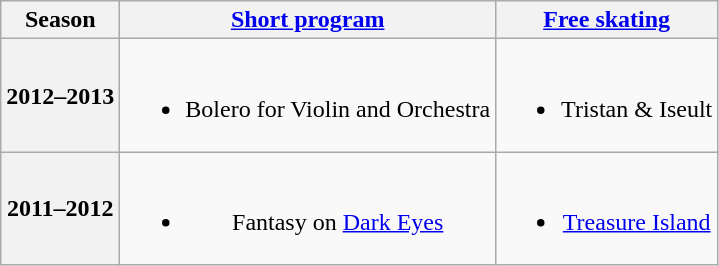<table class=wikitable style=text-align:center>
<tr>
<th>Season</th>
<th><a href='#'>Short program</a></th>
<th><a href='#'>Free skating</a></th>
</tr>
<tr>
<th>2012–2013 <br> </th>
<td><br><ul><li>Bolero for Violin and Orchestra <br></li></ul></td>
<td><br><ul><li>Tristan & Iseult  <br></li></ul></td>
</tr>
<tr>
<th>2011–2012 <br> </th>
<td><br><ul><li>Fantasy on <a href='#'>Dark Eyes</a> <br></li></ul></td>
<td><br><ul><li><a href='#'>Treasure Island</a> <br></li></ul></td>
</tr>
</table>
